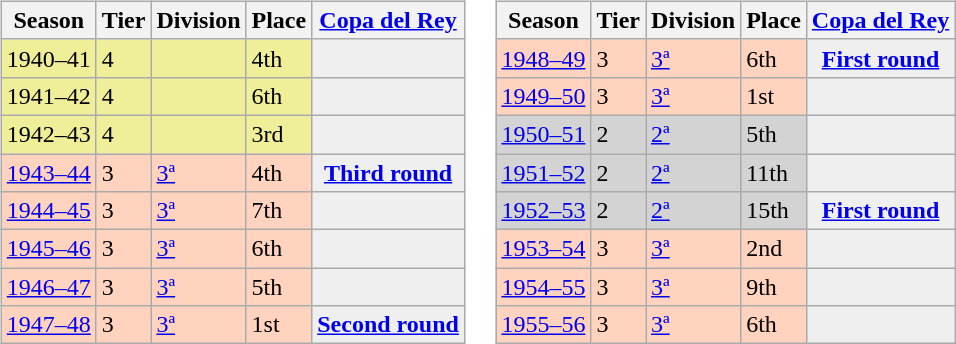<table>
<tr>
<td valign="top" width=0%><br><table class="wikitable">
<tr style="background:#f0f6fa;">
<th>Season</th>
<th>Tier</th>
<th>Division</th>
<th>Place</th>
<th><a href='#'>Copa del Rey</a></th>
</tr>
<tr>
<td style="background:#EFEF99;">1940–41</td>
<td style="background:#EFEF99;">4</td>
<td style="background:#EFEF99;"></td>
<td style="background:#EFEF99;">4th</td>
<th style="background:#efefef;"></th>
</tr>
<tr>
<td style="background:#EFEF99;">1941–42</td>
<td style="background:#EFEF99;">4</td>
<td style="background:#EFEF99;"></td>
<td style="background:#EFEF99;">6th</td>
<th style="background:#efefef;"></th>
</tr>
<tr>
<td style="background:#EFEF99;">1942–43</td>
<td style="background:#EFEF99;">4</td>
<td style="background:#EFEF99;"></td>
<td style="background:#EFEF99;">3rd</td>
<th style="background:#efefef;"></th>
</tr>
<tr>
<td style="background:#FFD3BD;"><a href='#'>1943–44</a></td>
<td style="background:#FFD3BD;">3</td>
<td style="background:#FFD3BD;"><a href='#'>3ª</a></td>
<td style="background:#FFD3BD;">4th</td>
<th style="background:#efefef;"><a href='#'>Third round</a></th>
</tr>
<tr>
<td style="background:#FFD3BD;"><a href='#'>1944–45</a></td>
<td style="background:#FFD3BD;">3</td>
<td style="background:#FFD3BD;"><a href='#'>3ª</a></td>
<td style="background:#FFD3BD;">7th</td>
<th style="background:#efefef;"></th>
</tr>
<tr>
<td style="background:#FFD3BD;"><a href='#'>1945–46</a></td>
<td style="background:#FFD3BD;">3</td>
<td style="background:#FFD3BD;"><a href='#'>3ª</a></td>
<td style="background:#FFD3BD;">6th</td>
<th style="background:#efefef;"></th>
</tr>
<tr>
<td style="background:#FFD3BD;"><a href='#'>1946–47</a></td>
<td style="background:#FFD3BD;">3</td>
<td style="background:#FFD3BD;"><a href='#'>3ª</a></td>
<td style="background:#FFD3BD;">5th</td>
<th style="background:#efefef;"></th>
</tr>
<tr>
<td style="background:#FFD3BD;"><a href='#'>1947–48</a></td>
<td style="background:#FFD3BD;">3</td>
<td style="background:#FFD3BD;"><a href='#'>3ª</a></td>
<td style="background:#FFD3BD;">1st</td>
<th style="background:#efefef;"><a href='#'>Second round</a></th>
</tr>
</table>
</td>
<td valign="top" width=0%><br><table class="wikitable">
<tr style="background:#f0f6fa;">
<th>Season</th>
<th>Tier</th>
<th>Division</th>
<th>Place</th>
<th><a href='#'>Copa del Rey</a></th>
</tr>
<tr>
<td style="background:#FFD3BD;"><a href='#'>1948–49</a></td>
<td style="background:#FFD3BD;">3</td>
<td style="background:#FFD3BD;"><a href='#'>3ª</a></td>
<td style="background:#FFD3BD;">6th</td>
<th style="background:#efefef;"><a href='#'>First round</a></th>
</tr>
<tr>
<td style="background:#FFD3BD;"><a href='#'>1949–50</a></td>
<td style="background:#FFD3BD;">3</td>
<td style="background:#FFD3BD;"><a href='#'>3ª</a></td>
<td style="background:#FFD3BD;">1st</td>
<th style="background:#efefef;"></th>
</tr>
<tr>
<td style="background:#D3D3D3;"><a href='#'>1950–51</a></td>
<td style="background:#D3D3D3;">2</td>
<td style="background:#D3D3D3;"><a href='#'>2ª</a></td>
<td style="background:#D3D3D3;">5th</td>
<th style="background:#efefef;"></th>
</tr>
<tr>
<td style="background:#D3D3D3;"><a href='#'>1951–52</a></td>
<td style="background:#D3D3D3;">2</td>
<td style="background:#D3D3D3;"><a href='#'>2ª</a></td>
<td style="background:#D3D3D3;">11th</td>
<th style="background:#efefef;"></th>
</tr>
<tr>
<td style="background:#D3D3D3;"><a href='#'>1952–53</a></td>
<td style="background:#D3D3D3;">2</td>
<td style="background:#D3D3D3;"><a href='#'>2ª</a></td>
<td style="background:#D3D3D3;">15th</td>
<th style="background:#efefef;"><a href='#'>First round</a></th>
</tr>
<tr>
<td style="background:#FFD3BD;"><a href='#'>1953–54</a></td>
<td style="background:#FFD3BD;">3</td>
<td style="background:#FFD3BD;"><a href='#'>3ª</a></td>
<td style="background:#FFD3BD;">2nd</td>
<th style="background:#efefef;"></th>
</tr>
<tr>
<td style="background:#FFD3BD;"><a href='#'>1954–55</a></td>
<td style="background:#FFD3BD;">3</td>
<td style="background:#FFD3BD;"><a href='#'>3ª</a></td>
<td style="background:#FFD3BD;">9th</td>
<th style="background:#efefef;"></th>
</tr>
<tr>
<td style="background:#FFD3BD;"><a href='#'>1955–56</a></td>
<td style="background:#FFD3BD;">3</td>
<td style="background:#FFD3BD;"><a href='#'>3ª</a></td>
<td style="background:#FFD3BD;">6th</td>
<th style="background:#efefef;"></th>
</tr>
</table>
</td>
</tr>
</table>
